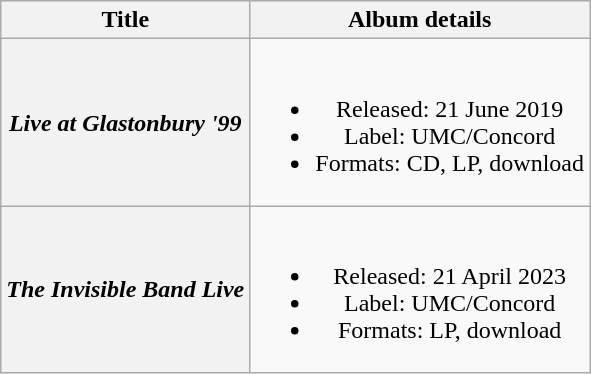<table class="wikitable plainrowheaders" style="text-align:center;">
<tr>
<th scope="col">Title</th>
<th scope="col">Album details</th>
</tr>
<tr>
<th scope="row"><em>Live at Glastonbury '99 </em></th>
<td><br><ul><li>Released: 21 June 2019</li><li>Label: UMC/Concord</li><li>Formats: CD, LP, download</li></ul></td>
</tr>
<tr>
<th scope="row"><em>The Invisible Band Live</em></th>
<td><br><ul><li>Released: 21 April 2023</li><li>Label: UMC/Concord</li><li>Formats: LP, download</li></ul></td>
</tr>
</table>
